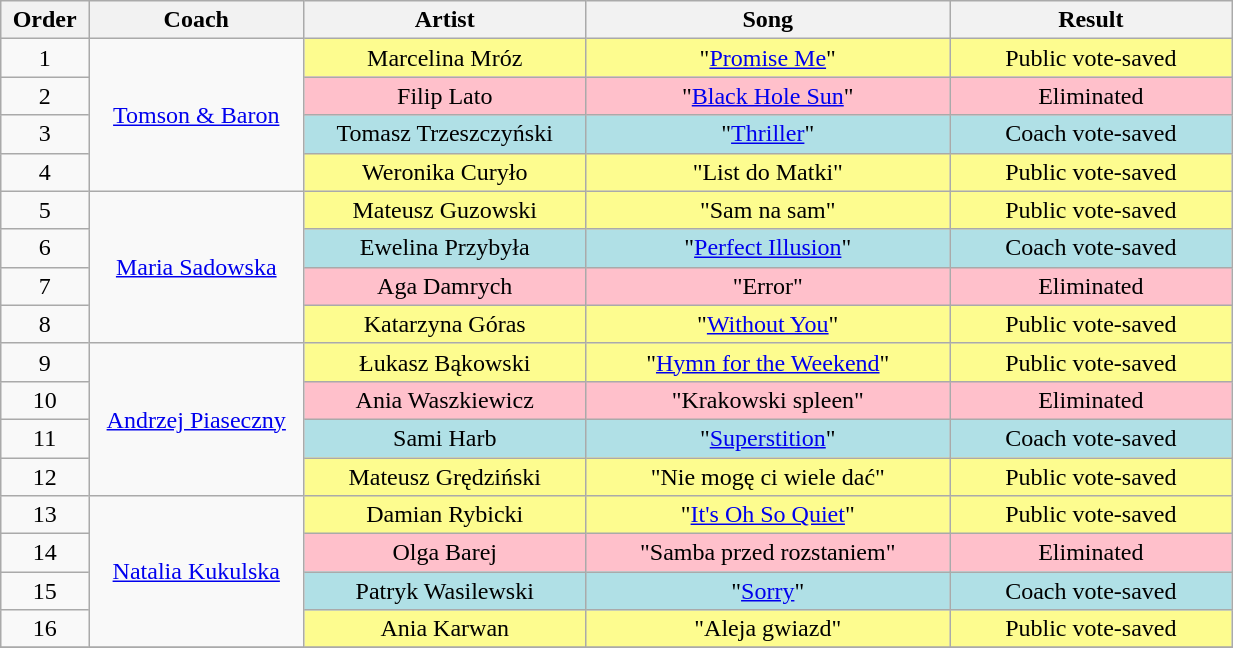<table class="wikitable" style="text-align:center; width:65%;">
<tr>
<th scope="col" style="width:03%;">Order</th>
<th scope="col" style="width:13%;">Coach</th>
<th scope="col" style="width:17%;">Artist</th>
<th scope="col" style="width:22%;">Song</th>
<th scope="col" style="width:17%;">Result</th>
</tr>
<tr>
<td scope="row">1</td>
<td rowspan="4"><a href='#'>Tomson & Baron</a></td>
<td style="background:#fdfc8f;">Marcelina Mróz</td>
<td style="background:#fdfc8f;">"<a href='#'>Promise Me</a>"</td>
<td style="background:#fdfc8f;">Public vote-saved</td>
</tr>
<tr>
<td scope="row">2</td>
<td style="background:pink;">Filip Lato</td>
<td style="background:pink;">"<a href='#'>Black Hole Sun</a>"</td>
<td style="background:pink;">Eliminated</td>
</tr>
<tr>
<td scope="row">3</td>
<td style="background:#b0e0e6;">Tomasz Trzeszczyński</td>
<td style="background:#b0e0e6;">"<a href='#'>Thriller</a>"</td>
<td style="background:#b0e0e6;">Coach vote-saved</td>
</tr>
<tr>
<td scope="row">4</td>
<td style="background:#fdfc8f;">Weronika Curyło</td>
<td style="background:#fdfc8f;">"List do Matki"</td>
<td style="background:#fdfc8f;">Public vote-saved</td>
</tr>
<tr>
<td scope="row">5</td>
<td rowspan="4"><a href='#'>Maria Sadowska</a></td>
<td style="background:#fdfc8f;">Mateusz Guzowski</td>
<td style="background:#fdfc8f;">"Sam na sam"</td>
<td style="background:#fdfc8f;">Public vote-saved</td>
</tr>
<tr>
<td scope="row">6</td>
<td style="background:#b0e0e6;">Ewelina Przybyła</td>
<td style="background:#b0e0e6;">"<a href='#'>Perfect Illusion</a>"</td>
<td style="background:#b0e0e6;">Coach vote-saved</td>
</tr>
<tr>
<td scope="row">7</td>
<td style="background:pink;">Aga Damrych</td>
<td style="background:pink;">"Error"</td>
<td style="background:pink;">Eliminated</td>
</tr>
<tr>
<td scope="row">8</td>
<td style="background:#fdfc8f;">Katarzyna Góras</td>
<td style="background:#fdfc8f;">"<a href='#'>Without You</a>"</td>
<td style="background:#fdfc8f;">Public vote-saved</td>
</tr>
<tr>
<td scope="row">9</td>
<td rowspan="4"><a href='#'>Andrzej Piaseczny</a></td>
<td style="background:#fdfc8f;">Łukasz Bąkowski</td>
<td style="background:#fdfc8f;">"<a href='#'>Hymn for the Weekend</a>"</td>
<td style="background:#fdfc8f;">Public vote-saved</td>
</tr>
<tr>
<td scope="row">10</td>
<td style="background:pink;">Ania Waszkiewicz</td>
<td style="background:pink;">"Krakowski spleen"</td>
<td style="background:pink;">Eliminated</td>
</tr>
<tr>
<td scope="row">11</td>
<td style="background:#b0e0e6;">Sami Harb</td>
<td style="background:#b0e0e6;">"<a href='#'>Superstition</a>"</td>
<td style="background:#b0e0e6;">Coach vote-saved</td>
</tr>
<tr>
<td scope="row">12</td>
<td style="background:#fdfc8f;">Mateusz Grędziński</td>
<td style="background:#fdfc8f;">"Nie mogę ci wiele dać"</td>
<td style="background:#fdfc8f;">Public vote-saved</td>
</tr>
<tr>
<td scope="row">13</td>
<td rowspan="4"><a href='#'>Natalia Kukulska</a></td>
<td style="background:#fdfc8f;">Damian Rybicki</td>
<td style="background:#fdfc8f;">"<a href='#'>It's Oh So Quiet</a>"</td>
<td style="background:#fdfc8f;">Public vote-saved</td>
</tr>
<tr>
<td scope="row">14</td>
<td style="background:pink;">Olga Barej</td>
<td style="background:pink;">"Samba przed rozstaniem"</td>
<td style="background:pink;">Eliminated</td>
</tr>
<tr>
<td scope="row">15</td>
<td style="background:#b0e0e6;">Patryk Wasilewski</td>
<td style="background:#b0e0e6;">"<a href='#'>Sorry</a>"</td>
<td style="background:#b0e0e6;">Coach vote-saved</td>
</tr>
<tr>
<td scope="row">16</td>
<td style="background:#fdfc8f;">Ania Karwan</td>
<td style="background:#fdfc8f;">"Aleja gwiazd"</td>
<td style="background:#fdfc8f;">Public vote-saved</td>
</tr>
<tr>
</tr>
</table>
